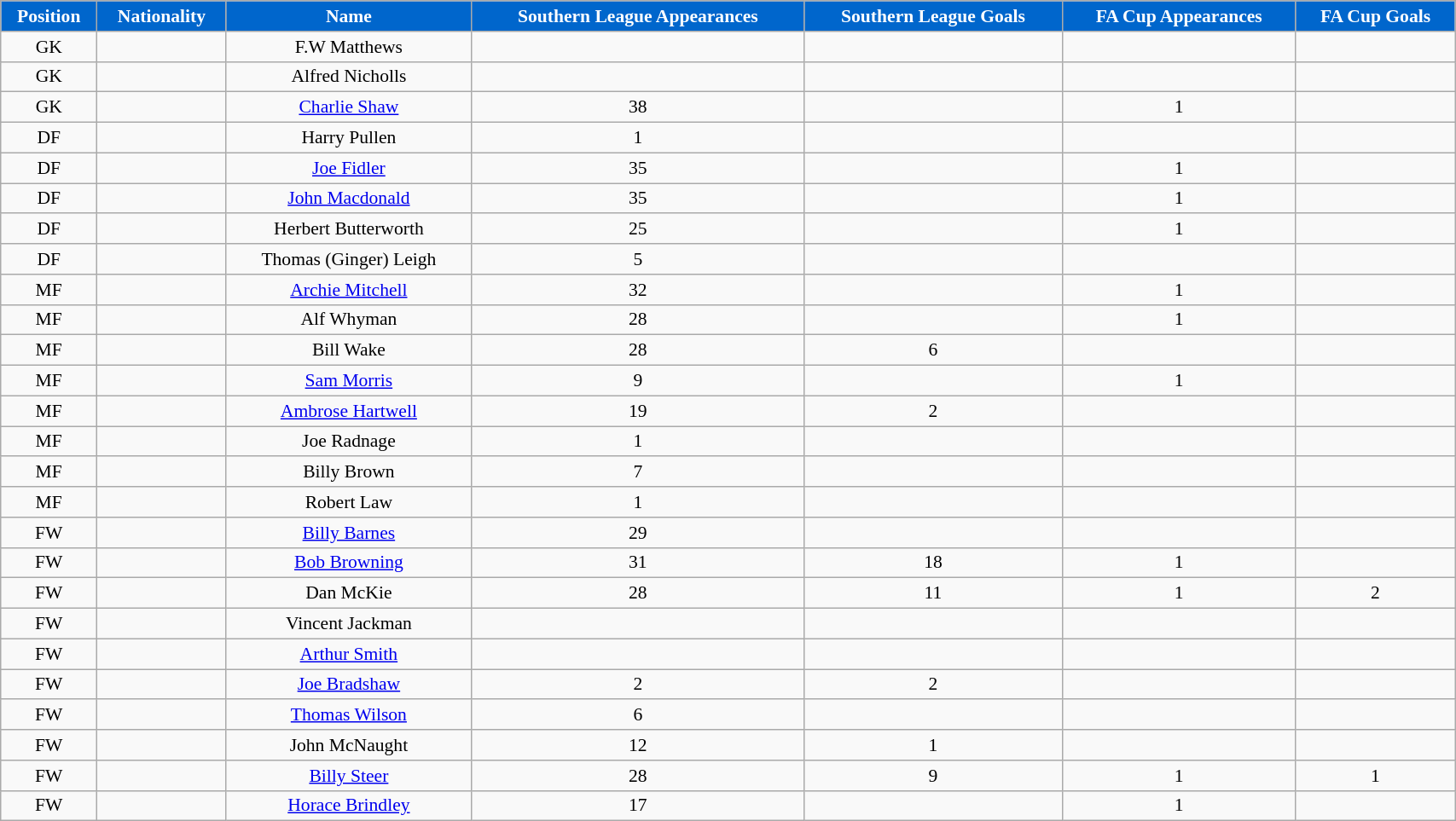<table class="wikitable" style="text-align:center; font-size:90%; width:90%;">
<tr>
<th style="background:#0066CC; color:#FFFFFF; text-align:center;">Position</th>
<th style="background:#0066CC; color:#FFFFFF; text-align:center;">Nationality</th>
<th style="background:#0066CC; color:#FFFFFF; text-align:center;"><strong>Name</strong></th>
<th style="background:#0066CC; color:#FFFFFF; text-align:center;">Southern League Appearances</th>
<th style="background:#0066CC; color:#FFFFFF; text-align:center;">Southern League Goals</th>
<th style="background:#0066CC; color:#FFFFFF; text-align:center;">FA Cup Appearances</th>
<th style="background:#0066CC; color:#FFFFFF; text-align:center;">FA Cup Goals</th>
</tr>
<tr>
<td>GK</td>
<td></td>
<td>F.W Matthews</td>
<td></td>
<td></td>
<td></td>
<td></td>
</tr>
<tr>
<td>GK</td>
<td></td>
<td>Alfred Nicholls</td>
<td></td>
<td></td>
<td></td>
<td></td>
</tr>
<tr>
<td>GK</td>
<td></td>
<td><a href='#'>Charlie Shaw</a></td>
<td>38</td>
<td></td>
<td>1</td>
<td></td>
</tr>
<tr>
<td>DF</td>
<td></td>
<td>Harry Pullen</td>
<td>1</td>
<td></td>
<td></td>
<td></td>
</tr>
<tr>
<td>DF</td>
<td></td>
<td><a href='#'>Joe Fidler</a></td>
<td>35</td>
<td></td>
<td>1</td>
<td></td>
</tr>
<tr>
<td>DF</td>
<td></td>
<td><a href='#'>John Macdonald</a></td>
<td>35</td>
<td></td>
<td>1</td>
<td></td>
</tr>
<tr>
<td>DF</td>
<td></td>
<td>Herbert Butterworth</td>
<td>25</td>
<td></td>
<td>1</td>
<td></td>
</tr>
<tr>
<td>DF</td>
<td></td>
<td>Thomas (Ginger) Leigh</td>
<td>5</td>
<td></td>
<td></td>
<td></td>
</tr>
<tr>
<td>MF</td>
<td></td>
<td><a href='#'>Archie Mitchell</a></td>
<td>32</td>
<td></td>
<td>1</td>
<td></td>
</tr>
<tr>
<td>MF</td>
<td></td>
<td>Alf Whyman</td>
<td>28</td>
<td></td>
<td>1</td>
<td></td>
</tr>
<tr>
<td>MF</td>
<td></td>
<td>Bill Wake</td>
<td>28</td>
<td>6</td>
<td></td>
<td></td>
</tr>
<tr>
<td>MF</td>
<td></td>
<td><a href='#'>Sam Morris</a></td>
<td>9</td>
<td></td>
<td>1</td>
<td></td>
</tr>
<tr>
<td>MF</td>
<td></td>
<td><a href='#'>Ambrose Hartwell</a></td>
<td>19</td>
<td>2</td>
<td></td>
<td></td>
</tr>
<tr>
<td>MF</td>
<td></td>
<td>Joe Radnage</td>
<td>1</td>
<td></td>
<td></td>
<td></td>
</tr>
<tr>
<td>MF</td>
<td></td>
<td>Billy Brown</td>
<td>7</td>
<td></td>
<td></td>
<td></td>
</tr>
<tr>
<td>MF</td>
<td></td>
<td>Robert Law</td>
<td>1</td>
<td></td>
<td></td>
<td></td>
</tr>
<tr>
<td>FW</td>
<td></td>
<td><a href='#'>Billy Barnes</a></td>
<td>29</td>
<td></td>
<td></td>
<td></td>
</tr>
<tr>
<td>FW</td>
<td></td>
<td><a href='#'>Bob Browning</a></td>
<td>31</td>
<td>18</td>
<td>1</td>
<td></td>
</tr>
<tr>
<td>FW</td>
<td></td>
<td>Dan McKie</td>
<td>28</td>
<td>11</td>
<td>1</td>
<td>2</td>
</tr>
<tr>
<td>FW</td>
<td></td>
<td>Vincent Jackman</td>
<td></td>
<td></td>
<td></td>
<td></td>
</tr>
<tr>
<td>FW</td>
<td></td>
<td><a href='#'>Arthur Smith</a></td>
<td></td>
<td></td>
<td></td>
<td></td>
</tr>
<tr>
<td>FW</td>
<td></td>
<td><a href='#'>Joe Bradshaw</a></td>
<td>2</td>
<td>2</td>
<td></td>
<td></td>
</tr>
<tr>
<td>FW</td>
<td></td>
<td><a href='#'>Thomas Wilson</a></td>
<td>6</td>
<td></td>
<td></td>
<td></td>
</tr>
<tr>
<td>FW</td>
<td></td>
<td>John McNaught</td>
<td>12</td>
<td>1</td>
<td></td>
<td></td>
</tr>
<tr>
<td>FW</td>
<td></td>
<td><a href='#'>Billy Steer</a></td>
<td>28</td>
<td>9</td>
<td>1</td>
<td>1</td>
</tr>
<tr>
<td>FW</td>
<td></td>
<td><a href='#'>Horace Brindley</a></td>
<td>17</td>
<td></td>
<td>1</td>
<td></td>
</tr>
</table>
